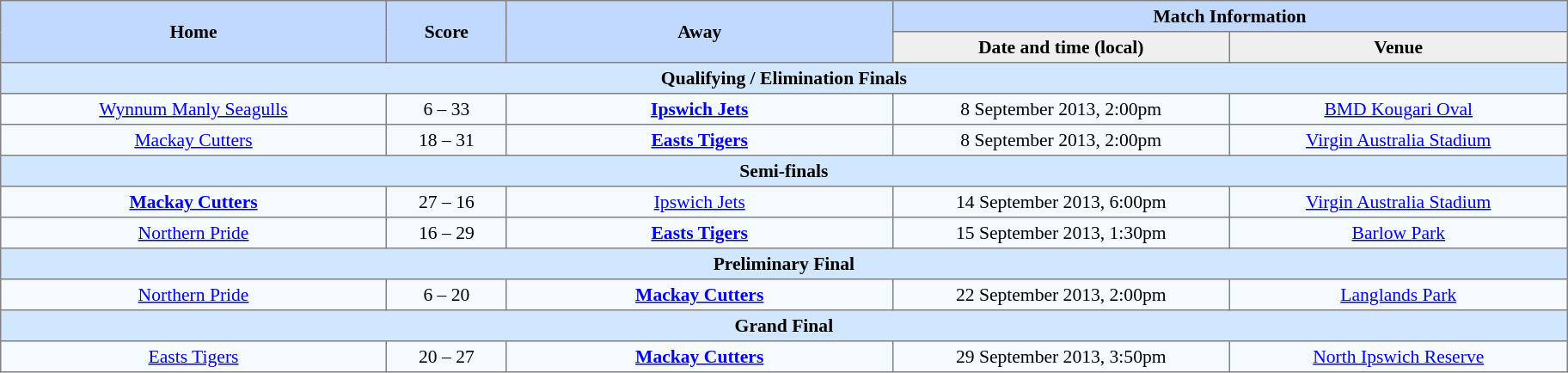<table border=1 style="border-collapse:collapse; font-size:90%; text-align:center;" cellpadding=3 cellspacing=0>
<tr bgcolor=#C1D8FF>
<th rowspan=2 width=16%>Home</th>
<th rowspan=2 width=5%>Score</th>
<th rowspan=2 width=16%>Away</th>
<th colspan=2>Match Information</th>
</tr>
<tr bgcolor=#EFEFEF>
<th width=14%>Date and time (local)</th>
<th width=14%>Venue</th>
</tr>
<tr bgcolor="#D0E7FF">
<td colspan=7><strong>Qualifying / Elimination Finals</strong></td>
</tr>
<tr bgcolor=#F5FAFF>
<td> <a href='#'>Wynnum Manly Seagulls</a></td>
<td>6 – 33</td>
<td> <strong><a href='#'>Ipswich Jets</a></strong></td>
<td>8 September 2013, 2:00pm</td>
<td><a href='#'>BMD Kougari Oval</a></td>
</tr>
<tr bgcolor=#F5FAFF>
<td> <a href='#'>Mackay Cutters</a></td>
<td>18 – 31</td>
<td> <strong><a href='#'>Easts Tigers</a></strong></td>
<td>8 September 2013, 2:00pm</td>
<td><a href='#'>Virgin Australia Stadium</a></td>
</tr>
<tr bgcolor="#D0E7FF">
<td colspan=7><strong>Semi-finals</strong></td>
</tr>
<tr bgcolor=#F5FAFF>
<td> <strong><a href='#'>Mackay Cutters</a></strong></td>
<td>27 – 16</td>
<td> <a href='#'>Ipswich Jets</a></td>
<td>14 September 2013, 6:00pm</td>
<td><a href='#'>Virgin Australia Stadium</a></td>
</tr>
<tr bgcolor=#F5FAFF>
<td> <a href='#'>Northern Pride</a></td>
<td>16 – 29</td>
<td> <strong><a href='#'>Easts Tigers</a></strong></td>
<td>15 September 2013, 1:30pm</td>
<td><a href='#'>Barlow Park</a></td>
</tr>
<tr bgcolor="#D0E7FF">
<td colspan=7><strong>Preliminary Final</strong></td>
</tr>
<tr bgcolor=#F5FAFF>
<td> <a href='#'>Northern Pride</a></td>
<td>6 – 20</td>
<td> <strong><a href='#'>Mackay Cutters</a></strong></td>
<td>22 September 2013, 2:00pm</td>
<td><a href='#'>Langlands Park</a></td>
</tr>
<tr bgcolor="#D0E7FF">
<td colspan=7><strong>Grand Final</strong></td>
</tr>
<tr bgcolor=#F5FAFF>
<td> <a href='#'>Easts Tigers</a></td>
<td>20 – 27</td>
<td> <strong><a href='#'>Mackay Cutters</a></strong></td>
<td>29 September 2013, 3:50pm</td>
<td><a href='#'>North Ipswich Reserve</a></td>
</tr>
</table>
